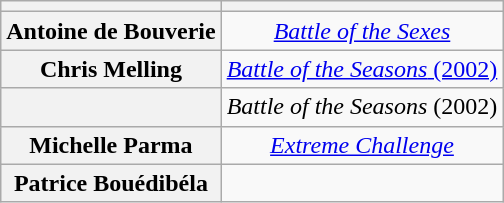<table class="wikitable sortable" style="text-align:center">
<tr>
<th scope="col"></th>
<th scope="col"></th>
</tr>
<tr>
<th scope="row">Antoine de Bouverie</th>
<td><em><a href='#'>Battle of the Sexes</a></em></td>
</tr>
<tr>
<th scope="row">Chris Melling</th>
<td><a href='#'><em>Battle of the Seasons</em> (2002)</a></td>
</tr>
<tr>
<th scope="row"></th>
<td><em>Battle of the Seasons</em> (2002)</td>
</tr>
<tr>
<th scope="row">Michelle Parma</th>
<td><em><a href='#'>Extreme Challenge</a></em></td>
</tr>
<tr>
<th scope="row">Patrice Bouédibéla</th>
<td></td>
</tr>
</table>
